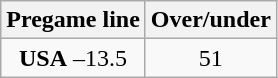<table class="wikitable">
<tr align="center">
<th style=>Pregame line</th>
<th style=>Over/under</th>
</tr>
<tr align="center">
<td><strong>USA</strong> –13.5</td>
<td>51</td>
</tr>
</table>
